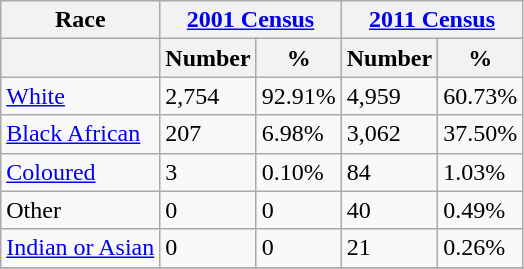<table class="wikitable sortable">
<tr valign=top>
<th colspan="1">Race</th>
<th colspan="2"><a href='#'>2001 Census</a></th>
<th colspan="2"><a href='#'>2011 Census</a></th>
</tr>
<tr>
<th></th>
<th data-sort-type="number">Number</th>
<th>%</th>
<th data-sort-type="number">Number</th>
<th>%</th>
</tr>
<tr>
<td align="left"><a href='#'>White</a></td>
<td>2,754</td>
<td>92.91%</td>
<td>4,959</td>
<td>60.73%</td>
</tr>
<tr>
<td align="left"><a href='#'>Black African</a></td>
<td>207</td>
<td>6.98%</td>
<td>3,062</td>
<td>37.50%</td>
</tr>
<tr>
<td align="left"><a href='#'>Coloured</a></td>
<td>3</td>
<td>0.10%</td>
<td>84</td>
<td>1.03%</td>
</tr>
<tr>
<td align="left">Other</td>
<td>0</td>
<td>0</td>
<td>40</td>
<td>0.49%</td>
</tr>
<tr>
<td align="left"><a href='#'>Indian or Asian</a></td>
<td>0</td>
<td>0</td>
<td>21</td>
<td>0.26%</td>
</tr>
<tr>
</tr>
</table>
